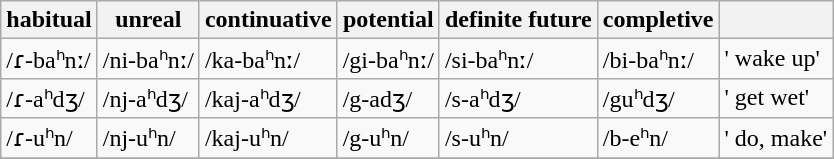<table class="wikitable" border="1">
<tr>
<th>habitual</th>
<th>unreal</th>
<th>continuative</th>
<th>potential</th>
<th>definite future</th>
<th>completive</th>
<th></th>
</tr>
<tr>
<td>/ɾ-baʰnː/</td>
<td>/ni-baʰnː/</td>
<td>/ka-baʰnː/</td>
<td>/gi-baʰnː/</td>
<td>/si-baʰnː/</td>
<td>/bi-baʰnː/</td>
<td>' wake up'</td>
</tr>
<tr>
<td>/ɾ-aʰdʒ/</td>
<td>/nj-aʰdʒ/</td>
<td>/kaj-aʰdʒ/</td>
<td>/g-adʒ/</td>
<td>/s-aʰdʒ/</td>
<td>/guʰdʒ/</td>
<td>' get wet'</td>
</tr>
<tr>
<td>/ɾ-uʰn/</td>
<td>/nj-uʰn/</td>
<td>/kaj-uʰn/</td>
<td>/g-uʰn/</td>
<td>/s-uʰn/</td>
<td>/b-eʰn/</td>
<td>' do, make'</td>
</tr>
<tr>
</tr>
</table>
